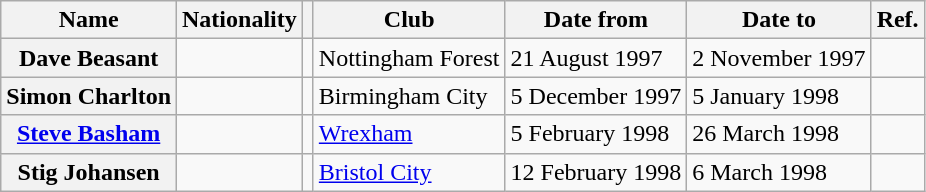<table class="wikitable plainrowheaders">
<tr>
<th scope="col">Name</th>
<th scope="col">Nationality</th>
<th scope="col"></th>
<th scope="col">Club</th>
<th scope="col">Date from</th>
<th scope="col">Date to</th>
<th scope="col">Ref.</th>
</tr>
<tr>
<th scope="row">Dave Beasant</th>
<td></td>
<td align="center"></td>
<td> Nottingham Forest</td>
<td>21 August 1997</td>
<td>2 November 1997</td>
<td align="center"></td>
</tr>
<tr>
<th scope="row">Simon Charlton</th>
<td></td>
<td align="center"></td>
<td> Birmingham City</td>
<td>5 December 1997</td>
<td>5 January 1998</td>
<td align="center"></td>
</tr>
<tr>
<th scope="row"><a href='#'>Steve Basham</a></th>
<td></td>
<td align="center"></td>
<td> <a href='#'>Wrexham</a></td>
<td>5 February 1998</td>
<td>26 March 1998</td>
<td align="center"></td>
</tr>
<tr>
<th scope="row">Stig Johansen</th>
<td></td>
<td align="center"></td>
<td> <a href='#'>Bristol City</a></td>
<td>12 February 1998</td>
<td>6 March 1998</td>
<td align="center"></td>
</tr>
</table>
